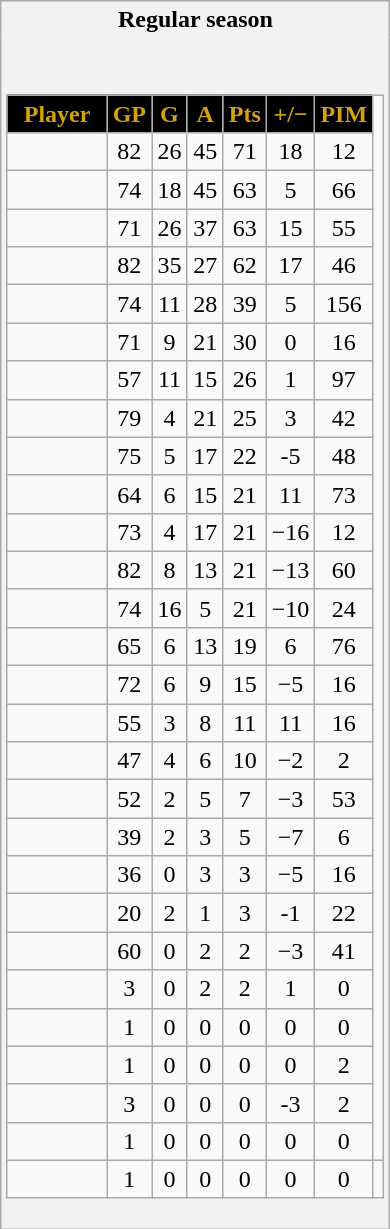<table class="wikitable" style="border: 1px solid #aaa;">
<tr>
<th style="border: 0;">Regular season</th>
</tr>
<tr>
<td style="background: #f2f2f2; border: 0; text-align: center;"><br><table class="wikitable sortable" width="100%">
<tr align=center>
<th style="background:black;color:#D5A10E;" width="40%">Player</th>
<th style="background:black;color:#D5A10E;" width="10%">GP</th>
<th style="background:black;color:#D5A10E;" width="10%">G</th>
<th style="background:black;color:#D5A10E;" width="10%">A</th>
<th style="background:black;color:#D5A10E;" width="10%">Pts</th>
<th style="background:black;color:#D5A10E;" width="10%">+/−</th>
<th style="background:black;color:#D5A10E;" width="10%">PIM</th>
</tr>
<tr align=center>
<td></td>
<td>82</td>
<td>26</td>
<td>45</td>
<td>71</td>
<td>18</td>
<td>12</td>
</tr>
<tr align=center>
<td></td>
<td>74</td>
<td>18</td>
<td>45</td>
<td>63</td>
<td>5</td>
<td>66</td>
</tr>
<tr align=center>
<td></td>
<td>71</td>
<td>26</td>
<td>37</td>
<td>63</td>
<td>15</td>
<td>55</td>
</tr>
<tr align=center>
<td></td>
<td>82</td>
<td>35</td>
<td>27</td>
<td>62</td>
<td>17</td>
<td>46</td>
</tr>
<tr align=center>
<td></td>
<td>74</td>
<td>11</td>
<td>28</td>
<td>39</td>
<td>5</td>
<td>156</td>
</tr>
<tr align=center>
<td></td>
<td>71</td>
<td>9</td>
<td>21</td>
<td>30</td>
<td>0</td>
<td>16</td>
</tr>
<tr align=center>
<td></td>
<td>57</td>
<td>11</td>
<td>15</td>
<td>26</td>
<td>1</td>
<td>97</td>
</tr>
<tr align=center>
<td></td>
<td>79</td>
<td>4</td>
<td>21</td>
<td>25</td>
<td>3</td>
<td>42</td>
</tr>
<tr align=center>
<td></td>
<td>75</td>
<td>5</td>
<td>17</td>
<td>22</td>
<td>-5</td>
<td>48</td>
</tr>
<tr align=center>
<td></td>
<td>64</td>
<td>6</td>
<td>15</td>
<td>21</td>
<td>11</td>
<td>73</td>
</tr>
<tr align=center>
<td></td>
<td>73</td>
<td>4</td>
<td>17</td>
<td>21</td>
<td>−16</td>
<td>12</td>
</tr>
<tr align=center>
<td></td>
<td>82</td>
<td>8</td>
<td>13</td>
<td>21</td>
<td>−13</td>
<td>60</td>
</tr>
<tr align=center>
<td></td>
<td>74</td>
<td>16</td>
<td>5</td>
<td>21</td>
<td>−10</td>
<td>24</td>
</tr>
<tr align=center>
<td></td>
<td>65</td>
<td>6</td>
<td>13</td>
<td>19</td>
<td>6</td>
<td>76</td>
</tr>
<tr align=center>
<td></td>
<td>72</td>
<td>6</td>
<td>9</td>
<td>15</td>
<td>−5</td>
<td>16</td>
</tr>
<tr align=center>
<td></td>
<td>55</td>
<td>3</td>
<td>8</td>
<td>11</td>
<td>11</td>
<td>16</td>
</tr>
<tr align=center>
<td></td>
<td>47</td>
<td>4</td>
<td>6</td>
<td>10</td>
<td>−2</td>
<td>2</td>
</tr>
<tr align=center>
<td></td>
<td>52</td>
<td>2</td>
<td>5</td>
<td>7</td>
<td>−3</td>
<td>53</td>
</tr>
<tr align=center>
<td></td>
<td>39</td>
<td>2</td>
<td>3</td>
<td>5</td>
<td>−7</td>
<td>6</td>
</tr>
<tr align=center>
<td></td>
<td>36</td>
<td>0</td>
<td>3</td>
<td>3</td>
<td>−5</td>
<td>16</td>
</tr>
<tr align=center>
<td></td>
<td>20</td>
<td>2</td>
<td>1</td>
<td>3</td>
<td>-1</td>
<td>22</td>
</tr>
<tr align=center>
<td></td>
<td>60</td>
<td>0</td>
<td>2</td>
<td>2</td>
<td>−3</td>
<td>41</td>
</tr>
<tr align=center>
<td></td>
<td>3</td>
<td>0</td>
<td>2</td>
<td>2</td>
<td>1</td>
<td>0</td>
</tr>
<tr align=center>
<td></td>
<td>1</td>
<td>0</td>
<td>0</td>
<td>0</td>
<td>0</td>
<td>0</td>
</tr>
<tr align=center>
<td></td>
<td>1</td>
<td>0</td>
<td>0</td>
<td>0</td>
<td>0</td>
<td>2</td>
</tr>
<tr align=center>
<td></td>
<td>3</td>
<td>0</td>
<td>0</td>
<td>0</td>
<td>-3</td>
<td>2</td>
</tr>
<tr align=center>
<td></td>
<td>1</td>
<td>0</td>
<td>0</td>
<td>0</td>
<td>0</td>
<td>0</td>
</tr>
<tr align=center>
<td></td>
<td>1</td>
<td>0</td>
<td>0</td>
<td>0</td>
<td>0</td>
<td>0</td>
<td></td>
</tr>
</table>
</td>
</tr>
</table>
